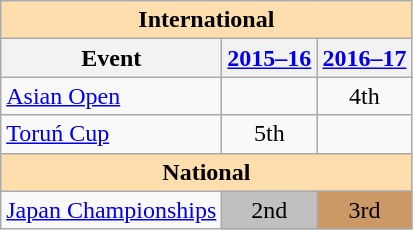<table class="wikitable" style="text-align:center">
<tr>
<th style="background-color: #ffdead; " colspan=3 align=center><strong>International</strong></th>
</tr>
<tr>
<th>Event</th>
<th><a href='#'>2015–16</a></th>
<th><a href='#'>2016–17</a></th>
</tr>
<tr>
<td align=left><a href='#'>Asian Open</a></td>
<td></td>
<td>4th</td>
</tr>
<tr>
<td align=left><a href='#'>Toruń Cup</a></td>
<td>5th</td>
<td></td>
</tr>
<tr>
<th style="background-color: #ffdead; " colspan=3 align=center><strong>National</strong></th>
</tr>
<tr>
<td align=left><a href='#'>Japan Championships</a></td>
<td bgcolor=silver>2nd</td>
<td bgcolor=cc9966>3rd</td>
</tr>
</table>
